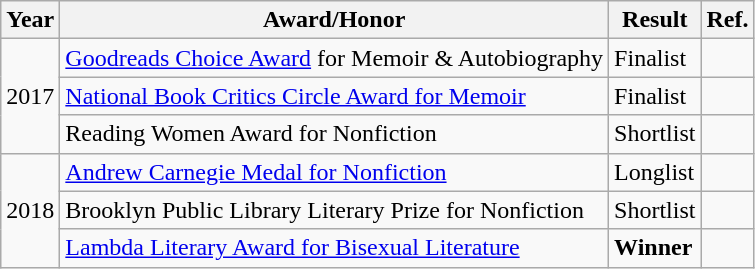<table class="wikitable">
<tr>
<th>Year</th>
<th>Award/Honor</th>
<th>Result</th>
<th>Ref.</th>
</tr>
<tr>
<td rowspan="3">2017</td>
<td><a href='#'>Goodreads Choice Award</a> for Memoir & Autobiography</td>
<td>Finalist</td>
<td></td>
</tr>
<tr>
<td><a href='#'>National Book Critics Circle Award for Memoir</a></td>
<td>Finalist</td>
<td></td>
</tr>
<tr>
<td>Reading Women Award for Nonfiction</td>
<td>Shortlist</td>
<td></td>
</tr>
<tr>
<td rowspan="3">2018</td>
<td><a href='#'>Andrew Carnegie Medal for Nonfiction</a></td>
<td>Longlist</td>
<td></td>
</tr>
<tr>
<td>Brooklyn Public Library Literary Prize for Nonfiction</td>
<td>Shortlist</td>
<td></td>
</tr>
<tr>
<td><a href='#'>Lambda Literary Award for Bisexual Literature</a></td>
<td><strong>Winner</strong></td>
<td></td>
</tr>
</table>
